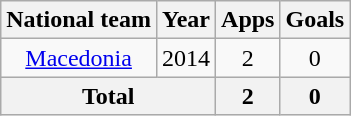<table class=wikitable style="text-align: center;">
<tr>
<th>National team</th>
<th>Year</th>
<th>Apps</th>
<th>Goals</th>
</tr>
<tr>
<td rowspan="1"><a href='#'>Macedonia</a></td>
<td>2014</td>
<td>2</td>
<td>0</td>
</tr>
<tr>
<th colspan="2">Total</th>
<th>2</th>
<th>0</th>
</tr>
</table>
